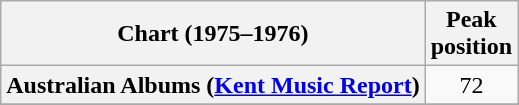<table class="wikitable sortable plainrowheaders" style="text-align:center">
<tr>
<th scope="col">Chart (1975–1976)</th>
<th scope="col">Peak<br>position</th>
</tr>
<tr>
<th scope="row">Australian Albums (<a href='#'>Kent Music Report</a>)</th>
<td>72</td>
</tr>
<tr>
</tr>
<tr>
</tr>
<tr>
</tr>
<tr>
</tr>
<tr>
</tr>
<tr>
</tr>
<tr>
</tr>
<tr>
</tr>
</table>
